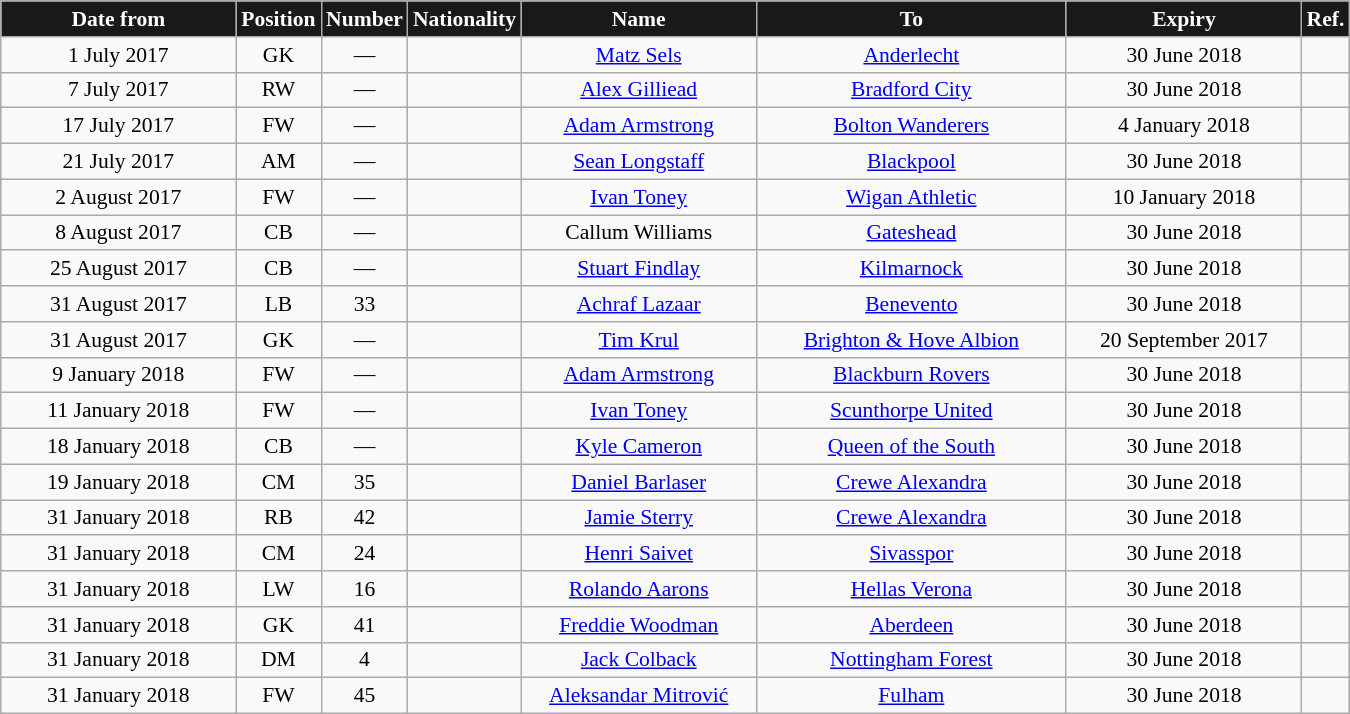<table class="wikitable"  style="text-align:center; font-size:90%; ">
<tr>
<th style="background:#191919; color:white; width:150px;">Date from</th>
<th style="background:#191919; color:white; width:50px;">Position</th>
<th style="background:#191919; color:white; width:50px;">Number</th>
<th style="background:#191919; color:white; width:50px;">Nationality</th>
<th style="background:#191919; color:white; width:150px;">Name</th>
<th style="background:#191919; color:white; width:200px;">To</th>
<th style="background:#191919; color:white; width:150px;">Expiry</th>
<th style="background:#191919; color:white; width:25px;">Ref.</th>
</tr>
<tr>
<td>1 July 2017</td>
<td>GK</td>
<td>—</td>
<td></td>
<td><a href='#'>Matz Sels</a></td>
<td> <a href='#'>Anderlecht</a></td>
<td>30 June 2018</td>
<td></td>
</tr>
<tr>
<td>7 July 2017</td>
<td>RW</td>
<td>—</td>
<td></td>
<td><a href='#'>Alex Gilliead</a></td>
<td> <a href='#'>Bradford City</a></td>
<td>30 June 2018</td>
<td></td>
</tr>
<tr>
<td>17 July 2017</td>
<td>FW</td>
<td>—</td>
<td></td>
<td><a href='#'>Adam Armstrong</a></td>
<td> <a href='#'>Bolton Wanderers</a></td>
<td>4 January 2018</td>
<td></td>
</tr>
<tr>
<td>21 July 2017</td>
<td>AM</td>
<td>—</td>
<td></td>
<td><a href='#'>Sean Longstaff</a></td>
<td> <a href='#'>Blackpool</a></td>
<td>30 June 2018</td>
<td></td>
</tr>
<tr>
<td>2 August 2017</td>
<td>FW</td>
<td>—</td>
<td></td>
<td><a href='#'>Ivan Toney</a></td>
<td> <a href='#'>Wigan Athletic</a></td>
<td>10 January 2018</td>
<td></td>
</tr>
<tr>
<td>8 August 2017</td>
<td>CB</td>
<td>—</td>
<td></td>
<td>Callum Williams</td>
<td> <a href='#'>Gateshead</a></td>
<td>30 June 2018</td>
<td></td>
</tr>
<tr>
<td>25 August 2017</td>
<td>CB</td>
<td>—</td>
<td></td>
<td><a href='#'>Stuart Findlay</a></td>
<td> <a href='#'>Kilmarnock</a></td>
<td>30 June 2018</td>
<td></td>
</tr>
<tr>
<td>31 August 2017</td>
<td>LB</td>
<td>33</td>
<td></td>
<td><a href='#'>Achraf Lazaar</a></td>
<td> <a href='#'>Benevento</a></td>
<td>30 June 2018</td>
<td></td>
</tr>
<tr>
<td>31 August 2017</td>
<td>GK</td>
<td>—</td>
<td></td>
<td><a href='#'>Tim Krul</a></td>
<td> <a href='#'>Brighton & Hove Albion</a></td>
<td>20 September 2017</td>
<td></td>
</tr>
<tr>
<td>9 January 2018</td>
<td>FW</td>
<td>—</td>
<td></td>
<td><a href='#'>Adam Armstrong</a></td>
<td> <a href='#'>Blackburn Rovers</a></td>
<td>30 June 2018</td>
<td></td>
</tr>
<tr>
<td>11 January 2018</td>
<td>FW</td>
<td>—</td>
<td></td>
<td><a href='#'>Ivan Toney</a></td>
<td> <a href='#'>Scunthorpe United</a></td>
<td>30 June 2018</td>
<td></td>
</tr>
<tr>
<td>18 January 2018</td>
<td>CB</td>
<td>—</td>
<td></td>
<td><a href='#'>Kyle Cameron</a></td>
<td> <a href='#'>Queen of the South</a></td>
<td>30 June 2018</td>
<td></td>
</tr>
<tr>
<td>19 January 2018</td>
<td>CM</td>
<td>35</td>
<td></td>
<td><a href='#'>Daniel Barlaser</a></td>
<td> <a href='#'>Crewe Alexandra</a></td>
<td>30 June 2018</td>
<td></td>
</tr>
<tr>
<td>31 January 2018</td>
<td>RB</td>
<td>42</td>
<td></td>
<td><a href='#'>Jamie Sterry</a></td>
<td> <a href='#'>Crewe Alexandra</a></td>
<td>30 June 2018</td>
<td></td>
</tr>
<tr>
<td>31 January 2018</td>
<td>CM</td>
<td>24</td>
<td></td>
<td><a href='#'>Henri Saivet</a></td>
<td> <a href='#'>Sivasspor</a></td>
<td>30 June 2018</td>
<td></td>
</tr>
<tr>
<td>31 January 2018</td>
<td>LW</td>
<td>16</td>
<td></td>
<td><a href='#'>Rolando Aarons</a></td>
<td> <a href='#'>Hellas Verona</a></td>
<td>30 June 2018</td>
<td></td>
</tr>
<tr>
<td>31 January 2018</td>
<td>GK</td>
<td>41</td>
<td></td>
<td><a href='#'>Freddie Woodman</a></td>
<td> <a href='#'>Aberdeen</a></td>
<td>30 June 2018</td>
<td></td>
</tr>
<tr>
<td>31 January 2018</td>
<td>DM</td>
<td>4</td>
<td></td>
<td><a href='#'>Jack Colback</a></td>
<td> <a href='#'>Nottingham Forest</a></td>
<td>30 June 2018</td>
<td></td>
</tr>
<tr>
<td>31 January 2018</td>
<td>FW</td>
<td>45</td>
<td></td>
<td><a href='#'>Aleksandar Mitrović</a></td>
<td> <a href='#'>Fulham</a></td>
<td>30 June 2018</td>
<td></td>
</tr>
</table>
